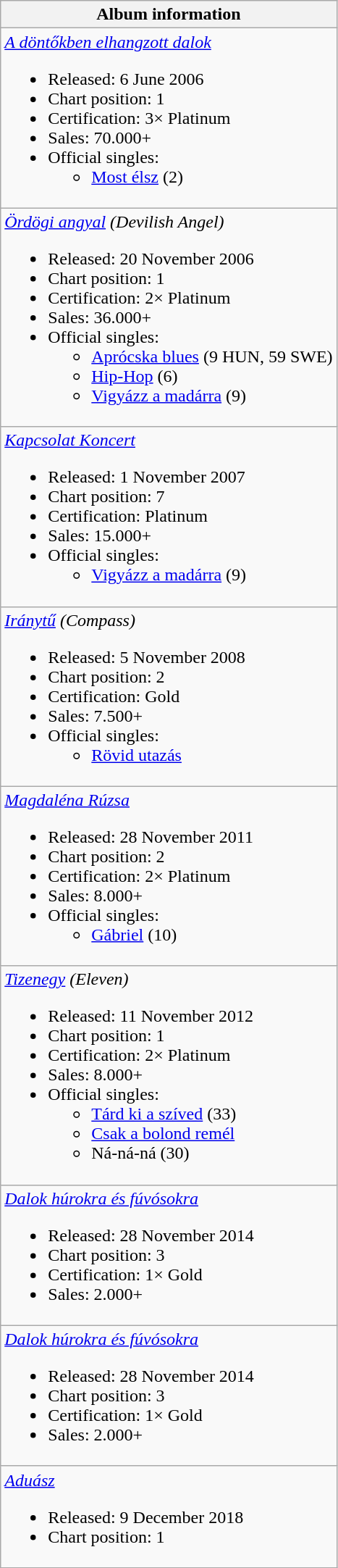<table class="wikitable">
<tr>
<th align="left">Album information</th>
</tr>
<tr>
<td align="left"><em><a href='#'>A döntőkben elhangzott dalok</a></em><br><ul><li>Released: 6 June 2006</li><li>Chart position: 1</li><li>Certification: 3× Platinum</li><li>Sales: 70.000+</li><li>Official singles:<ul><li><a href='#'>Most élsz</a> (2)</li></ul></li></ul></td>
</tr>
<tr>
<td align="left"><em><a href='#'>Ördögi angyal</a>  (Devilish Angel)</em><br><ul><li>Released: 20 November 2006</li><li>Chart position: 1</li><li>Certification: 2× Platinum</li><li>Sales: 36.000+</li><li>Official singles:<ul><li><a href='#'>Aprócska blues</a> (9 HUN, 59 SWE)</li><li><a href='#'>Hip-Hop</a> (6)</li><li><a href='#'>Vigyázz a madárra</a> (9)</li></ul></li></ul></td>
</tr>
<tr>
<td align="left"><em><a href='#'>Kapcsolat Koncert</a></em><br><ul><li>Released: 1 November 2007</li><li>Chart position: 7</li><li>Certification:  Platinum</li><li>Sales: 15.000+</li><li>Official singles:<ul><li><a href='#'>Vigyázz a madárra</a> (9)</li></ul></li></ul></td>
</tr>
<tr>
<td align="left"><em><a href='#'>Iránytű</a> (Compass)</em><br><ul><li>Released: 5 November 2008</li><li>Chart position: 2</li><li>Certification:  Gold</li><li>Sales: 7.500+</li><li>Official singles:<ul><li><a href='#'>Rövid utazás</a></li></ul></li></ul></td>
</tr>
<tr>
<td align="left"><em><a href='#'>Magdaléna Rúzsa</a></em><br><ul><li>Released: 28 November 2011</li><li>Chart position: 2</li><li>Certification: 2× Platinum</li><li>Sales: 8.000+</li><li>Official singles:<ul><li><a href='#'>Gábriel</a> (10)</li></ul></li></ul></td>
</tr>
<tr>
<td align="left"><em><a href='#'>Tizenegy</a> (Eleven)</em><br><ul><li>Released: 11 November 2012</li><li>Chart position: 1</li><li>Certification: 2× Platinum</li><li>Sales: 8.000+</li><li>Official singles:<ul><li><a href='#'>Tárd ki a szíved</a> (33)</li><li><a href='#'>Csak a bolond remél</a></li><li>Ná-ná-ná (30)</li></ul></li></ul></td>
</tr>
<tr>
<td align="left"><em><a href='#'>Dalok húrokra és fúvósokra</a></em><br><ul><li>Released: 28 November 2014</li><li>Chart position: 3</li><li>Certification: 1× Gold</li><li>Sales: 2.000+</li></ul></td>
</tr>
<tr>
<td align="left"><em><a href='#'>Dalok húrokra és fúvósokra</a></em><br><ul><li>Released: 28 November 2014</li><li>Chart position: 3</li><li>Certification: 1× Gold</li><li>Sales: 2.000+</li></ul></td>
</tr>
<tr>
<td align="left"><em><a href='#'>Aduász</a></em><br><ul><li>Released: 9 December 2018</li><li>Chart position: 1</li></ul></td>
</tr>
</table>
